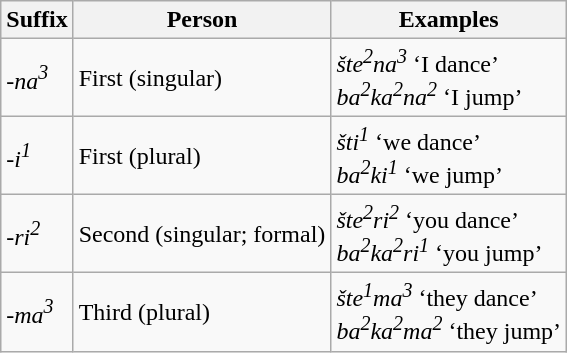<table class="wikitable">
<tr>
<th>Suffix</th>
<th>Person</th>
<th>Examples</th>
</tr>
<tr>
<td><em>-na<sup>3</sup></em></td>
<td>First (singular)</td>
<td><em>šte<sup>2</sup>na<sup>3</sup></em>  ‘I  dance’<br><em>ba<sup>2</sup>ka<sup>2</sup>na<sup>2</sup></em>  ‘I  jump’</td>
</tr>
<tr>
<td><em>-i<sup>1</sup></em></td>
<td>First (plural)</td>
<td><em>šti<sup>1</sup></em>  ‘we  dance’<br><em>ba<sup>2</sup>ki<sup>1</sup></em>  ‘we  jump’</td>
</tr>
<tr>
<td><em>-ri<sup>2</sup></em></td>
<td>Second (singular;  formal)</td>
<td><em>šte<sup>2</sup>ri<sup>2</sup></em> ‘you dance’<br><em>ba<sup>2</sup>ka<sup>2</sup>ri<sup>1</sup></em> ‘you jump’</td>
</tr>
<tr>
<td><em>-ma<sup>3</sup></em></td>
<td>Third (plural)</td>
<td><em>šte<sup>1</sup>ma<sup>3</sup></em>  ‘they  dance’<br><em>ba<sup>2</sup>ka<sup>2</sup>ma<sup>2</sup></em>  ‘they  jump’</td>
</tr>
</table>
